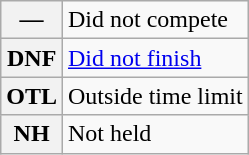<table class="wikitable">
<tr>
<th scope="row">—</th>
<td>Did not compete</td>
</tr>
<tr>
<th scope="row">DNF</th>
<td><a href='#'>Did not finish</a></td>
</tr>
<tr>
<th scope="row">OTL</th>
<td>Outside time limit</td>
</tr>
<tr>
<th scope="row">NH</th>
<td>Not held</td>
</tr>
</table>
